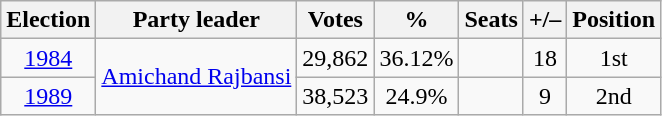<table class=wikitable style=text-align:center>
<tr>
<th>Election</th>
<th>Party leader</th>
<th>Votes</th>
<th>%</th>
<th>Seats</th>
<th>+/–</th>
<th>Position</th>
</tr>
<tr>
<td><a href='#'>1984</a></td>
<td rowspan="2"><a href='#'>Amichand Rajbansi</a></td>
<td>29,862</td>
<td>36.12%</td>
<td></td>
<td> 18</td>
<td> 1st</td>
</tr>
<tr>
<td><a href='#'>1989</a></td>
<td>38,523</td>
<td>24.9%</td>
<td></td>
<td> 9</td>
<td> 2nd</td>
</tr>
</table>
